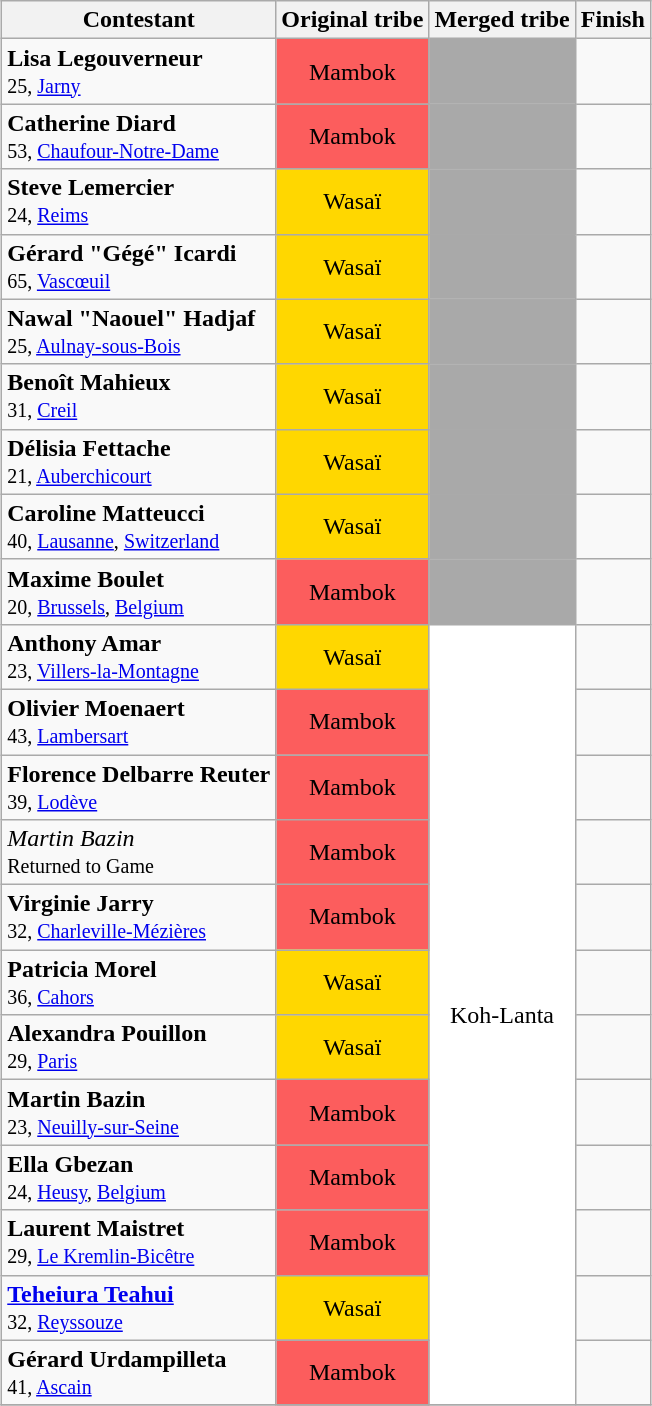<table class="wikitable sortable" style="margin:auto; text-align:center">
<tr>
<th>Contestant</th>
<th>Original tribe</th>
<th>Merged tribe</th>
<th>Finish</th>
</tr>
<tr>
<td align="left"><strong>Lisa Legouverneur</strong><br><small>25, <a href='#'>Jarny</a></small></td>
<td bgcolor="#fc5d5d">Mambok</td>
<td bgcolor="darkgrey"></td>
<td></td>
</tr>
<tr>
<td align="left"><strong>Catherine Diard</strong><br><small>53, <a href='#'>Chaufour-Notre-Dame</a></small></td>
<td bgcolor="#fc5d5d">Mambok</td>
<td bgcolor="darkgrey"></td>
<td></td>
</tr>
<tr>
<td align="left"><strong>Steve Lemercier</strong><br><small>24, <a href='#'>Reims</a></small></td>
<td bgcolor="gold">Wasaï</td>
<td bgcolor="darkgrey"></td>
<td></td>
</tr>
<tr>
<td align="left"><strong>Gérard "Gégé" Icardi</strong><br><small>65, <a href='#'>Vascœuil</a></small></td>
<td bgcolor="gold">Wasaï</td>
<td bgcolor="darkgrey"></td>
<td></td>
</tr>
<tr>
<td align="left"><strong>Nawal "Naouel" Hadjaf</strong><br><small>25, <a href='#'>Aulnay-sous-Bois</a></small></td>
<td bgcolor="gold">Wasaï</td>
<td bgcolor="darkgrey"></td>
<td></td>
</tr>
<tr>
<td align="left"><strong>Benoît Mahieux</strong><br><small>31, <a href='#'>Creil</a></small></td>
<td bgcolor="gold">Wasaï</td>
<td bgcolor="darkgrey"></td>
<td></td>
</tr>
<tr>
<td align="left"><strong>Délisia Fettache</strong><br><small>21, <a href='#'>Auberchicourt</a></small></td>
<td bgcolor="gold">Wasaï</td>
<td bgcolor="darkgrey"></td>
<td></td>
</tr>
<tr>
<td align="left"><strong>Caroline Matteucci</strong><br><small>40, <a href='#'>Lausanne</a>, <a href='#'>Switzerland</a></small></td>
<td bgcolor="gold">Wasaï</td>
<td bgcolor="darkgrey"></td>
<td></td>
</tr>
<tr>
<td align="left"><strong>Maxime Boulet</strong><br><small>20, <a href='#'>Brussels</a>, <a href='#'>Belgium</a></small></td>
<td bgcolor="#fc5d5d">Mambok</td>
<td bgcolor="darkgrey"></td>
<td></td>
</tr>
<tr>
<td align="left"><strong>Anthony Amar</strong><br><small>23, <a href='#'>Villers-la-Montagne</a></small></td>
<td bgcolor="gold">Wasaï</td>
<td rowspan="12" bgcolor="white">Koh-Lanta</td>
<td></td>
</tr>
<tr>
<td align="left"><strong>Olivier Moenaert</strong><br><small>43, <a href='#'>Lambersart</a></small></td>
<td bgcolor="#fc5d5d">Mambok</td>
<td></td>
</tr>
<tr>
<td align="left"><strong>Florence Delbarre Reuter</strong><br><small>39, <a href='#'>Lodève</a></small></td>
<td bgcolor="#fc5d5d">Mambok</td>
<td></td>
</tr>
<tr>
<td align="left"><em>Martin Bazin</em><br><small>Returned to Game</small></td>
<td bgcolor="#fc5d5d">Mambok</td>
<td></td>
</tr>
<tr>
<td align="left"><strong>Virginie Jarry</strong><br><small>32, <a href='#'>Charleville-Mézières</a></small></td>
<td bgcolor="#fc5d5d">Mambok</td>
<td></td>
</tr>
<tr>
<td align="left"><strong>Patricia Morel</strong><br><small>36, <a href='#'>Cahors</a></small></td>
<td bgcolor="gold">Wasaï</td>
<td></td>
</tr>
<tr>
<td align="left"><strong>Alexandra Pouillon</strong><br><small>29, <a href='#'>Paris</a></small></td>
<td bgcolor="gold">Wasaï</td>
<td></td>
</tr>
<tr>
<td align="left"><strong>Martin Bazin</strong><br><small>23, <a href='#'>Neuilly-sur-Seine</a></small></td>
<td bgcolor="#fc5d5d">Mambok</td>
<td></td>
</tr>
<tr>
<td align="left"><strong>Ella Gbezan</strong><br><small>24, <a href='#'>Heusy</a>, <a href='#'>Belgium</a></small></td>
<td bgcolor="#fc5d5d">Mambok</td>
<td></td>
</tr>
<tr>
<td align="left"><strong>Laurent Maistret</strong><br><small>29, <a href='#'>Le Kremlin-Bicêtre</a></small></td>
<td bgcolor="#fc5d5d">Mambok</td>
<td></td>
</tr>
<tr>
<td align="left"><strong><a href='#'>Teheiura Teahui</a></strong><br><small>32, <a href='#'>Reyssouze</a></small></td>
<td bgcolor="gold">Wasaï</td>
<td></td>
</tr>
<tr>
<td align="left"><strong>Gérard Urdampilleta</strong><br><small>41, <a href='#'>Ascain</a></small></td>
<td bgcolor="#fc5d5d">Mambok</td>
<td></td>
</tr>
<tr>
</tr>
</table>
